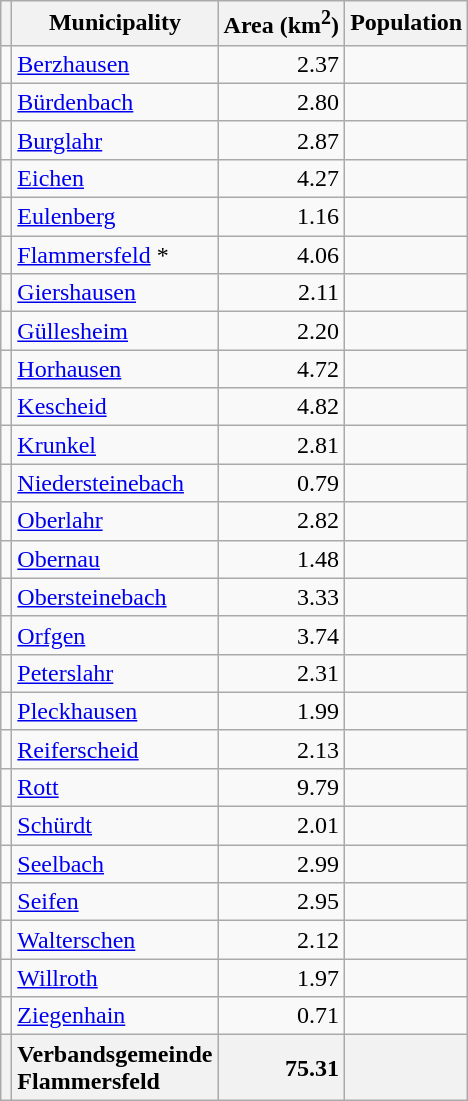<table class="wikitable sortable" style="text-align:right;">
<tr>
<th class="unsortable"></th>
<th>Municipality</th>
<th>Area (km<sup>2</sup>)</th>
<th>Population</th>
</tr>
<tr>
<td></td>
<td style="text-align:left;"><a href='#'>Berzhausen</a></td>
<td>2.37</td>
<td></td>
</tr>
<tr>
<td></td>
<td style="text-align:left;"><a href='#'>Bürdenbach</a></td>
<td>2.80</td>
<td></td>
</tr>
<tr>
<td></td>
<td style="text-align:left;"><a href='#'>Burglahr</a></td>
<td>2.87</td>
<td></td>
</tr>
<tr>
<td></td>
<td style="text-align:left;"><a href='#'>Eichen</a></td>
<td>4.27</td>
<td></td>
</tr>
<tr>
<td></td>
<td style="text-align:left;"><a href='#'>Eulenberg</a></td>
<td>1.16</td>
<td></td>
</tr>
<tr>
<td></td>
<td style="text-align:left;"><a href='#'>Flammersfeld</a> *</td>
<td>4.06</td>
<td></td>
</tr>
<tr>
<td></td>
<td style="text-align:left;"><a href='#'>Giershausen</a></td>
<td>2.11</td>
<td></td>
</tr>
<tr>
<td></td>
<td style="text-align:left;"><a href='#'>Güllesheim</a></td>
<td>2.20</td>
<td></td>
</tr>
<tr>
<td></td>
<td style="text-align:left;"><a href='#'>Horhausen</a></td>
<td>4.72</td>
<td></td>
</tr>
<tr>
<td></td>
<td style="text-align:left;"><a href='#'>Kescheid</a></td>
<td>4.82</td>
<td></td>
</tr>
<tr>
<td></td>
<td style="text-align:left;"><a href='#'>Krunkel</a></td>
<td>2.81</td>
<td></td>
</tr>
<tr>
<td></td>
<td style="text-align:left;"><a href='#'>Niedersteinebach</a></td>
<td>0.79</td>
<td></td>
</tr>
<tr>
<td></td>
<td style="text-align:left;"><a href='#'>Oberlahr</a></td>
<td>2.82</td>
<td></td>
</tr>
<tr>
<td></td>
<td style="text-align:left;"><a href='#'>Obernau</a></td>
<td>1.48</td>
<td></td>
</tr>
<tr>
<td></td>
<td style="text-align:left;"><a href='#'>Obersteinebach</a></td>
<td>3.33</td>
<td></td>
</tr>
<tr>
<td></td>
<td style="text-align:left;"><a href='#'>Orfgen</a></td>
<td>3.74</td>
<td></td>
</tr>
<tr>
<td></td>
<td style="text-align:left;"><a href='#'>Peterslahr</a></td>
<td>2.31</td>
<td></td>
</tr>
<tr>
<td></td>
<td style="text-align:left;"><a href='#'>Pleckhausen</a></td>
<td>1.99</td>
<td></td>
</tr>
<tr>
<td></td>
<td style="text-align:left;"><a href='#'>Reiferscheid</a></td>
<td>2.13</td>
<td></td>
</tr>
<tr>
<td></td>
<td style="text-align:left;"><a href='#'>Rott</a></td>
<td>9.79</td>
<td></td>
</tr>
<tr>
<td></td>
<td style="text-align:left;"><a href='#'>Schürdt</a></td>
<td>2.01</td>
<td></td>
</tr>
<tr>
<td></td>
<td style="text-align:left;"><a href='#'>Seelbach</a></td>
<td>2.99</td>
<td></td>
</tr>
<tr>
<td></td>
<td style="text-align:left;"><a href='#'>Seifen</a></td>
<td>2.95</td>
<td></td>
</tr>
<tr>
<td></td>
<td style="text-align:left;"><a href='#'>Walterschen</a></td>
<td>2.12</td>
<td></td>
</tr>
<tr>
<td></td>
<td style="text-align:left;"><a href='#'>Willroth</a></td>
<td>1.97</td>
<td></td>
</tr>
<tr>
<td></td>
<td style="text-align:left;"><a href='#'>Ziegenhain</a></td>
<td>0.71</td>
<td></td>
</tr>
<tr>
<th></th>
<th style="text-align:left;"><strong>Verbandsgemeinde<br>Flammersfeld</strong></th>
<th style="text-align:right;"><strong>75.31</strong></th>
<th style="text-align:right;"><strong></strong></th>
</tr>
</table>
